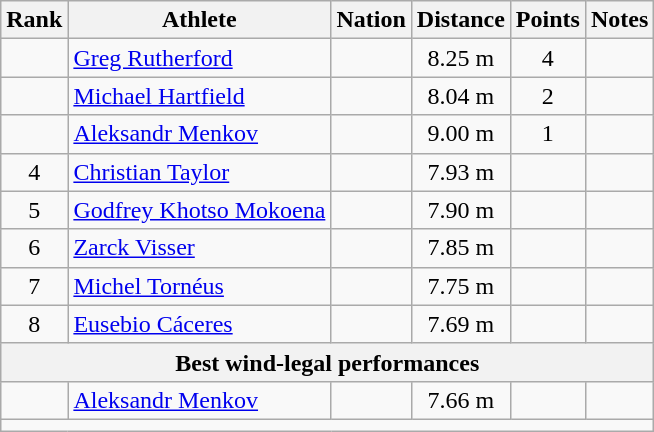<table class="wikitable" style="text-align:center;">
<tr>
<th scope="col" style="width: 10px;">Rank</th>
<th scope="col">Athlete</th>
<th scope="col">Nation</th>
<th scope="col">Distance</th>
<th scope="col">Points</th>
<th scope="col">Notes</th>
</tr>
<tr>
<td></td>
<td align="left"><a href='#'>Greg Rutherford</a></td>
<td align="left"></td>
<td>8.25 m </td>
<td>4</td>
<td></td>
</tr>
<tr>
<td></td>
<td align="left"><a href='#'>Michael Hartfield</a></td>
<td align="left"></td>
<td>8.04 m </td>
<td>2</td>
<td></td>
</tr>
<tr>
<td></td>
<td align="left"><a href='#'>Aleksandr Menkov</a></td>
<td align="left"></td>
<td>9.00 m </td>
<td>1</td>
<td></td>
</tr>
<tr>
<td>4</td>
<td align="left"><a href='#'>Christian Taylor</a></td>
<td align="left"></td>
<td>7.93 m </td>
<td></td>
<td></td>
</tr>
<tr>
<td>5</td>
<td align="left"><a href='#'>Godfrey Khotso Mokoena</a></td>
<td align="left"></td>
<td>7.90 m </td>
<td></td>
<td></td>
</tr>
<tr>
<td>6</td>
<td align="left"><a href='#'>Zarck Visser</a></td>
<td align="left"></td>
<td>7.85 m </td>
<td></td>
<td></td>
</tr>
<tr>
<td>7</td>
<td align="left"><a href='#'>Michel Tornéus</a></td>
<td align="left"></td>
<td>7.75 m </td>
<td></td>
<td></td>
</tr>
<tr>
<td>8</td>
<td align="left"><a href='#'>Eusebio Cáceres</a></td>
<td align="left"></td>
<td>7.69 m </td>
<td></td>
<td></td>
</tr>
<tr>
<th align=center colspan=6>Best wind-legal performances</th>
</tr>
<tr>
<td></td>
<td align=left><a href='#'>Aleksandr Menkov</a></td>
<td align=left></td>
<td>7.66 m </td>
<td></td>
<td></td>
</tr>
<tr class="sortbottom">
<td colspan="6"></td>
</tr>
</table>
